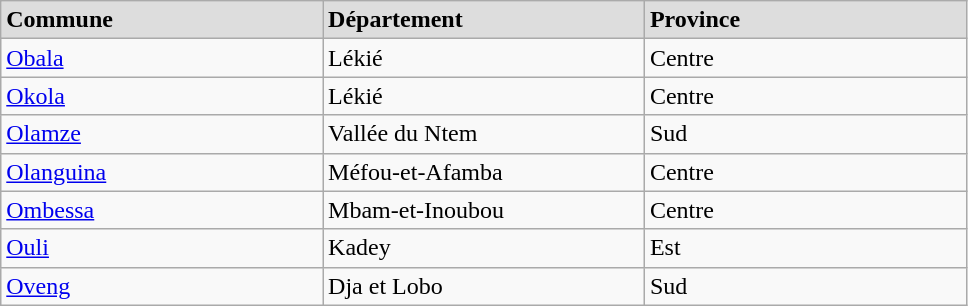<table class="wikitable" width=51%>
<tr bgcolor= "#DDDDDD">
<td width=17%><strong>Commune</strong></td>
<td width=17%><strong>Département</strong></td>
<td width=17%><strong>Province</strong></td>
</tr>
<tr>
<td><a href='#'>Obala</a></td>
<td>Lékié</td>
<td>Centre</td>
</tr>
<tr>
<td><a href='#'>Okola</a></td>
<td>Lékié</td>
<td>Centre</td>
</tr>
<tr>
<td><a href='#'>Olamze</a></td>
<td>Vallée du Ntem</td>
<td>Sud</td>
</tr>
<tr>
<td><a href='#'>Olanguina</a></td>
<td>Méfou-et-Afamba</td>
<td>Centre</td>
</tr>
<tr>
<td><a href='#'>Ombessa</a></td>
<td>Mbam-et-Inoubou</td>
<td>Centre</td>
</tr>
<tr>
<td><a href='#'>Ouli</a></td>
<td>Kadey</td>
<td>Est</td>
</tr>
<tr>
<td><a href='#'>Oveng</a></td>
<td>Dja et Lobo</td>
<td>Sud</td>
</tr>
</table>
